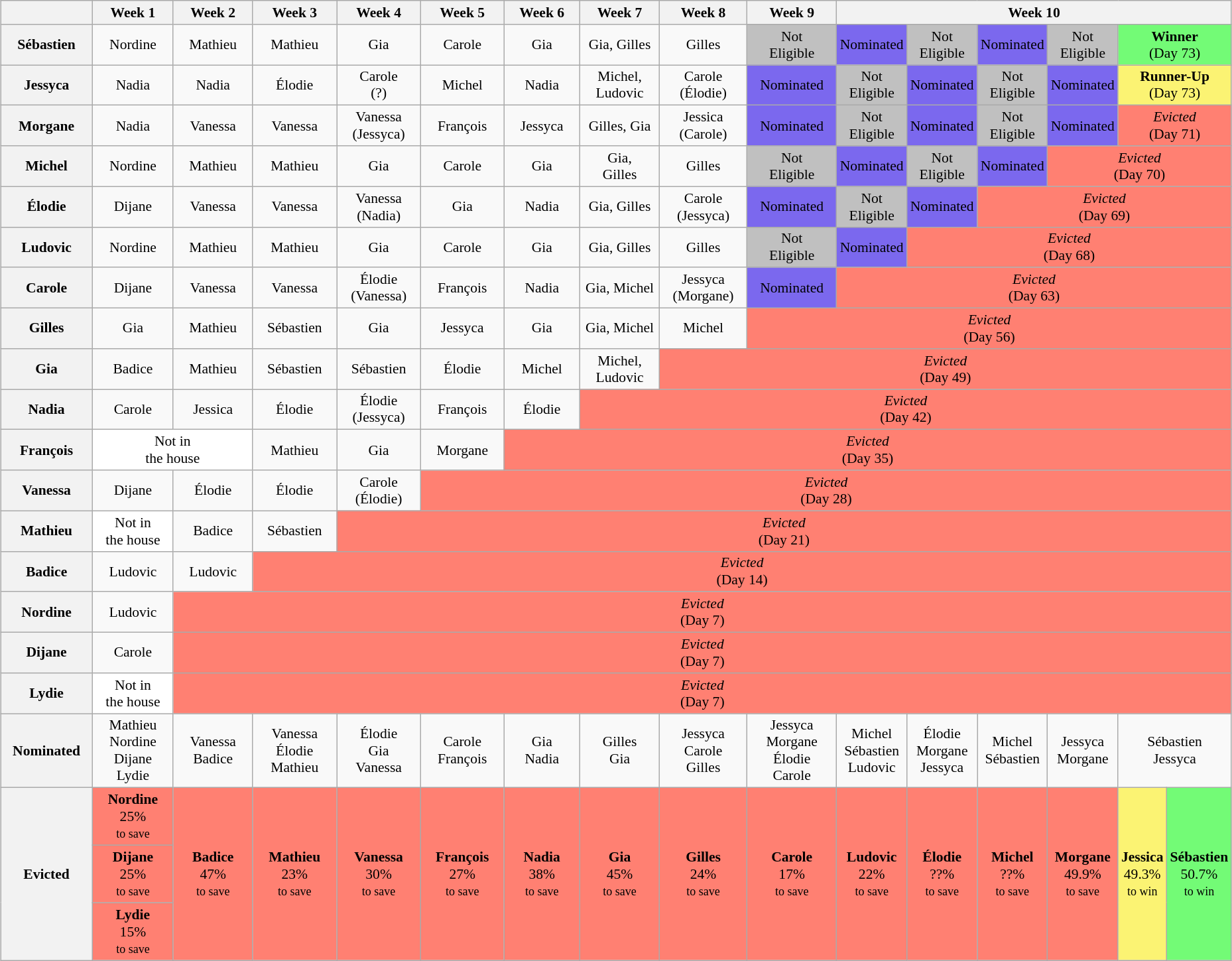<table class="wikitable" style="font-size:90%; text-align:center; width: 98%; margin-left: auto; margin-right: auto;">
<tr>
<th style="width: 10%;"></th>
<th style="width: 10%;">Week 1</th>
<th style="width: 10%;">Week 2</th>
<th style="width: 10%;">Week 3</th>
<th style="width: 10%;">Week 4</th>
<th style="width: 10%;">Week 5</th>
<th style="width: 10%;">Week 6</th>
<th style="width: 10%;">Week 7</th>
<th style="width: 10%;">Week 8</th>
<th style="width: 10%;">Week 9</th>
<th colspan="6" style="width: 10%;" rowspan=1>Week 10</th>
</tr>
<tr>
<th>Sébastien</th>
<td>Nordine</td>
<td>Mathieu</td>
<td>Mathieu</td>
<td>Gia</td>
<td>Carole</td>
<td>Gia</td>
<td>Gia, Gilles</td>
<td>Gilles</td>
<td style="background:#C0C0C0">Not<br>Eligible</td>
<td style="background:#7b68ee;">Nominated</td>
<td style="background:#C0C0C0">Not<br>Eligible</td>
<td style="background:#7b68ee;">Nominated</td>
<td style="background:#C0C0C0">Not<br>Eligible</td>
<td style="background:#73FB76;" colspan="2"><strong>Winner</strong><br>(Day 73)</td>
</tr>
<tr>
<th>Jessyca</th>
<td>Nadia</td>
<td>Nadia</td>
<td>Élodie</td>
<td>Carole<br>(?)</td>
<td>Michel</td>
<td>Nadia</td>
<td>Michel, Ludovic</td>
<td>Carole<br>(Élodie)</td>
<td style="background:#7b68ee;">Nominated</td>
<td style="background:#C0C0C0">Not<br>Eligible</td>
<td style="background:#7b68ee;">Nominated</td>
<td style="background:#C0C0C0">Not<br>Eligible</td>
<td style="background:#7b68ee;">Nominated</td>
<td style="background:#FBF373;" colspan="2"><strong>Runner-Up</strong><br>(Day 73)</td>
</tr>
<tr>
<th>Morgane</th>
<td>Nadia</td>
<td>Vanessa</td>
<td>Vanessa</td>
<td>Vanessa<br>(Jessyca)</td>
<td>François</td>
<td>Jessyca</td>
<td>Gilles, Gia</td>
<td>Jessica<br>(Carole)</td>
<td style="background:#7b68ee;">Nominated</td>
<td style="background:#C0C0C0">Not<br>Eligible</td>
<td style="background:#7b68ee;">Nominated</td>
<td style="background:#C0C0C0">Not<br>Eligible</td>
<td style="background:#7b68ee;">Nominated</td>
<td style="background:#FF8072"  colspan="2"><em>Evicted</em><br>(Day 71)</td>
</tr>
<tr>
<th>Michel</th>
<td>Nordine</td>
<td>Mathieu</td>
<td>Mathieu</td>
<td>Gia</td>
<td>Carole</td>
<td>Gia</td>
<td>Gia,<br>Gilles</td>
<td>Gilles</td>
<td style="background:#C0C0C0">Not<br>Eligible</td>
<td style="background:#7b68ee;">Nominated</td>
<td style="background:#C0C0C0">Not<br>Eligible</td>
<td style="background:#7b68ee;">Nominated</td>
<td style="background:#FF8072"  colspan="3"><em>Evicted</em><br>(Day 70)</td>
</tr>
<tr>
<th>Élodie</th>
<td>Dijane</td>
<td>Vanessa</td>
<td>Vanessa</td>
<td>Vanessa<br>(Nadia)</td>
<td>Gia</td>
<td>Nadia</td>
<td>Gia, Gilles</td>
<td>Carole<br>(Jessyca)</td>
<td style="background:#7b68ee;">Nominated</td>
<td style="background:#C0C0C0">Not<br>Eligible</td>
<td style="background:#7b68ee;">Nominated</td>
<td style="background:#FF8072"  colspan="4"><em>Evicted</em><br>(Day 69)</td>
</tr>
<tr>
<th>Ludovic</th>
<td>Nordine</td>
<td>Mathieu</td>
<td>Mathieu</td>
<td>Gia</td>
<td>Carole</td>
<td>Gia</td>
<td>Gia, Gilles</td>
<td>Gilles</td>
<td style="background:#C0C0C0">Not<br>Eligible</td>
<td style="background:#7b68ee;">Nominated</td>
<td style="background:#FF8072"  colspan="5"><em>Evicted</em><br>(Day 68)</td>
</tr>
<tr>
<th>Carole</th>
<td>Dijane</td>
<td>Vanessa</td>
<td>Vanessa</td>
<td>Élodie<br>(Vanessa)</td>
<td>François</td>
<td>Nadia</td>
<td>Gia, Michel</td>
<td>Jessyca<br>(Morgane)</td>
<td style="background:#7b68ee;">Nominated</td>
<td style="background:#FF8072"  colspan="6"><em>Evicted</em><br>(Day 63)</td>
</tr>
<tr>
<th>Gilles</th>
<td>Gia</td>
<td>Mathieu</td>
<td>Sébastien</td>
<td>Gia</td>
<td>Jessyca</td>
<td>Gia</td>
<td>Gia, Michel</td>
<td>Michel</td>
<td style="background:#FF8072"  colspan="7"><em>Evicted</em><br>(Day 56)</td>
</tr>
<tr>
<th>Gia</th>
<td>Badice</td>
<td>Mathieu</td>
<td>Sébastien</td>
<td>Sébastien</td>
<td>Élodie</td>
<td>Michel</td>
<td>Michel, Ludovic</td>
<td style="background:#FF8072"  colspan="8"><em>Evicted</em><br>(Day 49)</td>
</tr>
<tr>
<th>Nadia</th>
<td>Carole</td>
<td>Jessica</td>
<td>Élodie</td>
<td>Élodie<br>(Jessyca)</td>
<td>François</td>
<td>Élodie</td>
<td style="background:#FF8072"  colspan="9"><em>Evicted</em><br>(Day 42)</td>
</tr>
<tr>
<th>François</th>
<td colspan="2" style="background:white">Not in<br>the house</td>
<td>Mathieu</td>
<td>Gia</td>
<td>Morgane</td>
<td style="background:#FF8072"  colspan="10"><em>Evicted</em><br>(Day 35)</td>
</tr>
<tr>
<th>Vanessa</th>
<td>Dijane</td>
<td>Élodie</td>
<td>Élodie</td>
<td>Carole<br>(Élodie)</td>
<td style="background:#FF8072"  colspan="11"><em>Evicted</em><br>(Day 28)</td>
</tr>
<tr>
<th>Mathieu</th>
<td style="background:white">Not in<br>the house</td>
<td>Badice</td>
<td>Sébastien</td>
<td style="background:#FF8072"  colspan="12"><em>Evicted</em><br>(Day 21)</td>
</tr>
<tr>
<th>Badice</th>
<td>Ludovic</td>
<td>Ludovic</td>
<td style="background:#FF8072"  colspan="13"><em>Evicted</em><br>(Day 14)</td>
</tr>
<tr>
<th>Nordine</th>
<td>Ludovic</td>
<td style="background:#FF8072"  colspan="14"><em>Evicted</em><br>(Day 7)</td>
</tr>
<tr>
<th>Dijane</th>
<td>Carole</td>
<td style="background:#FF8072"  colspan="14"><em>Evicted</em><br>(Day 7)</td>
</tr>
<tr>
<th>Lydie</th>
<td style="background:white">Not in<br>the house</td>
<td style="background:#FF8072"  colspan="14"><em>Evicted</em><br>(Day 7)</td>
</tr>
<tr>
<th>Nominated</th>
<td>Mathieu<br>Nordine<br>Dijane<br>Lydie</td>
<td>Vanessa<br>Badice</td>
<td>Vanessa<br>Élodie<br>Mathieu</td>
<td>Élodie<br>Gia<br>Vanessa</td>
<td>Carole<br>François</td>
<td>Gia<br>Nadia</td>
<td>Gilles<br>Gia</td>
<td>Jessyca<br>Carole<br>Gilles</td>
<td>Jessyca<br>Morgane<br>Élodie<br>Carole</td>
<td>Michel<br>Sébastien<br>Ludovic</td>
<td>Élodie<br>Morgane<br>Jessyca</td>
<td>Michel<br>Sébastien</td>
<td>Jessyca<br>Morgane</td>
<td colspan="2">Sébastien<br>Jessyca</td>
</tr>
<tr>
<th rowspan="3">Evicted</th>
<td style="background:#FF8072" rowspan="1"><strong>Nordine</strong><br>25%<br><small>to save</small></td>
<td style="background:#FF8072" rowspan="3"><strong>Badice</strong><br>47%<br><small>to save</small></td>
<td style="background:#FF8072" rowspan="3"><strong>Mathieu</strong><br>23%<br><small>to save</small></td>
<td style="background:#FF8072" rowspan="3"><strong>Vanessa</strong><br>30%<br><small>to save</small></td>
<td style="background:#FF8072" rowspan="3"><strong>François</strong><br>27%<br><small>to save</small></td>
<td style="background:#FF8072" rowspan="3"><strong>Nadia</strong><br>38%<br><small>to save</small></td>
<td style="background:#FF8072" rowspan="3"><strong>Gia</strong><br>45%<br><small>to save</small></td>
<td style="background:#FF8072" rowspan="3"><strong>Gilles</strong><br>24%<br><small>to save</small></td>
<td style="background:#FF8072" rowspan="3"><strong>Carole</strong><br>17%<br><small>to save</small></td>
<td style="background:#FF8072" rowspan="3"><strong>Ludovic</strong><br>22%<br><small>to save</small></td>
<td style="background:#FF8072" rowspan="3"><strong>Élodie</strong><br>??%<br><small>to save</small></td>
<td style="background:#FF8072" rowspan="3"><strong>Michel</strong><br>??%<br><small>to save</small></td>
<td style="background:#FF8072" rowspan="3"><strong>Morgane</strong><br>49.9%<br><small>to save</small></td>
<td style="background:#FBF373" rowspan="3"><strong>Jessica</strong><br>49.3%<br><small>to win</small></td>
<td style="background:#73FB76" rowspan="3"><strong>Sébastien</strong><br>50.7%<br><small>to win</small></td>
</tr>
<tr>
<td style="background:#FF8072" rowspan="1"><strong>Dijane</strong><br>25%<br><small>to save</small></td>
</tr>
<tr>
<td style="background:#FF8072" rowspan="1"><strong>Lydie</strong><br>15%<br><small>to save</small></td>
</tr>
</table>
